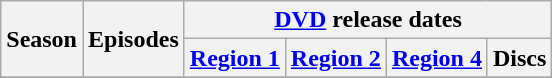<table class="wikitable plainrowheaders" style="text-align: center;">
<tr>
<th scope="col" rowspan="2">Season</th>
<th scope="col" rowspan="2">Episodes</th>
<th scope="col" colspan="4"><a href='#'>DVD</a> release dates</th>
</tr>
<tr>
<th scope="col"><a href='#'>Region 1</a></th>
<th scope="col"><a href='#'>Region 2</a></th>
<th scope="col"><a href='#'>Region 4</a></th>
<th scope="col">Discs</th>
</tr>
<tr>
</tr>
</table>
